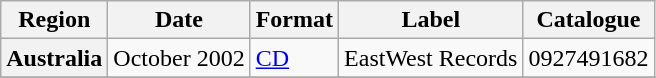<table class="wikitable plainrowheaders">
<tr>
<th scope="col">Region</th>
<th scope="col">Date</th>
<th scope="col">Format</th>
<th scope="col">Label</th>
<th scope="col">Catalogue</th>
</tr>
<tr>
<th scope="row">Australia</th>
<td>October 2002</td>
<td><a href='#'>CD</a></td>
<td>EastWest Records</td>
<td>0927491682</td>
</tr>
<tr>
</tr>
</table>
